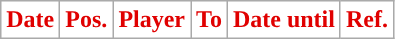<table class="wikitable plainrowheaders sortable">
<tr>
<th style="background:white; color:#E00000; ">Date</th>
<th style="background:white; color:#E00000; ">Pos.</th>
<th style="background:white; color:#E00000; ">Player</th>
<th style="background:white; color:#E00000; ">To</th>
<th style="background:white; color:#E00000; ">Date until</th>
<th style="background:white; color:#E00000; ">Ref.</th>
</tr>
</table>
